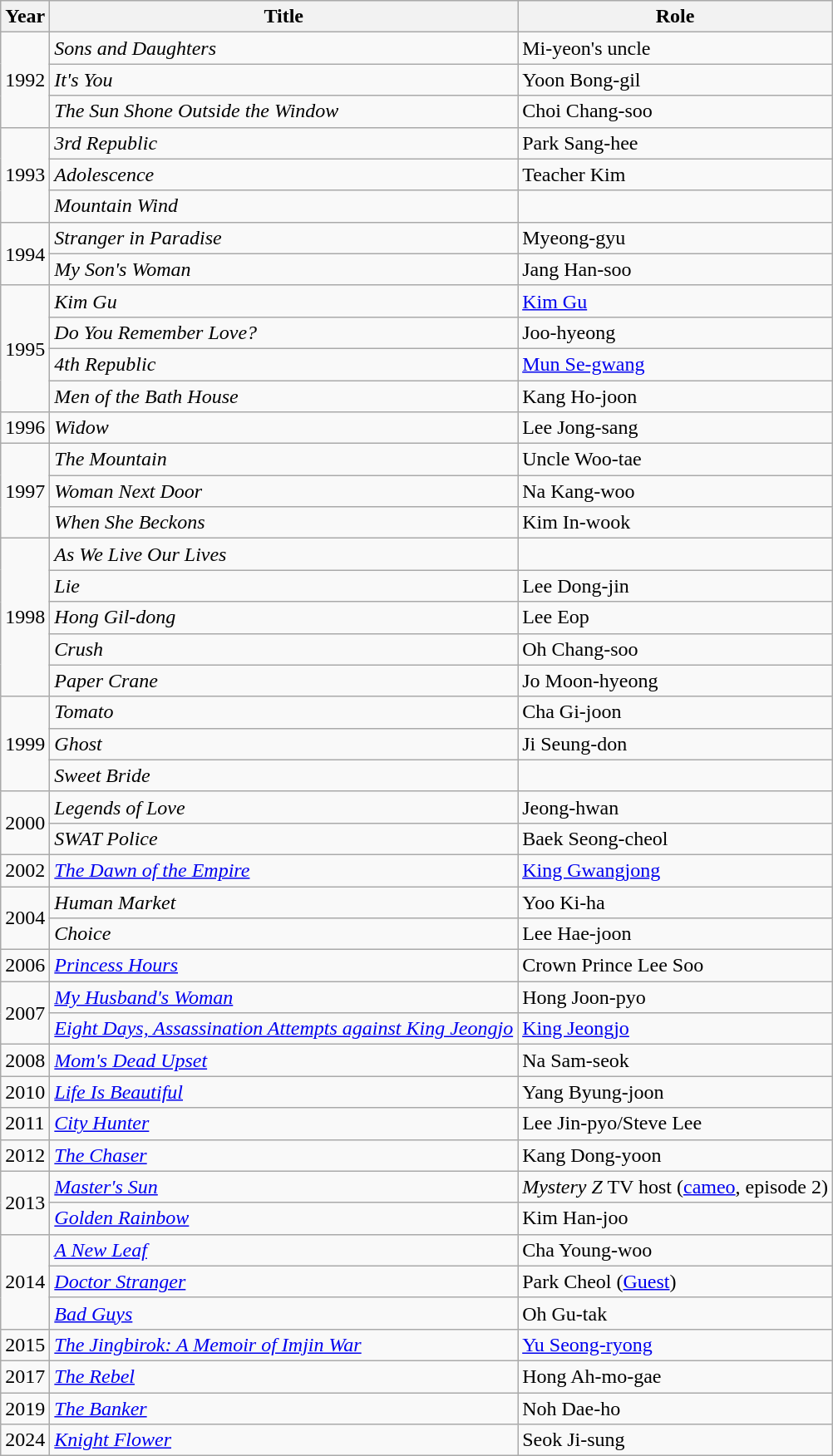<table class="wikitable sortable">
<tr>
<th>Year</th>
<th>Title</th>
<th>Role</th>
</tr>
<tr>
<td rowspan=3>1992</td>
<td><em>Sons and Daughters</em></td>
<td>Mi-yeon's uncle</td>
</tr>
<tr>
<td><em>It's You</em></td>
<td>Yoon Bong-gil</td>
</tr>
<tr>
<td><em>The Sun Shone Outside the Window</em></td>
<td>Choi Chang-soo</td>
</tr>
<tr>
<td rowspan=3>1993</td>
<td><em>3rd Republic</em></td>
<td>Park Sang-hee</td>
</tr>
<tr>
<td><em>Adolescence</em> </td>
<td>Teacher Kim</td>
</tr>
<tr>
<td><em>Mountain Wind</em></td>
<td></td>
</tr>
<tr>
<td rowspan=2>1994</td>
<td><em>Stranger in Paradise</em></td>
<td>Myeong-gyu</td>
</tr>
<tr>
<td><em>My Son's Woman</em></td>
<td>Jang Han-soo</td>
</tr>
<tr>
<td rowspan=4>1995</td>
<td><em>Kim Gu</em></td>
<td><a href='#'>Kim Gu</a></td>
</tr>
<tr>
<td><em>Do You Remember Love?</em></td>
<td>Joo-hyeong</td>
</tr>
<tr>
<td><em>4th Republic</em></td>
<td><a href='#'>Mun Se-gwang</a></td>
</tr>
<tr>
<td><em>Men of the Bath House</em></td>
<td>Kang Ho-joon</td>
</tr>
<tr>
<td>1996</td>
<td><em>Widow</em></td>
<td>Lee Jong-sang</td>
</tr>
<tr>
<td rowspan=3>1997</td>
<td><em>The Mountain</em></td>
<td>Uncle Woo-tae</td>
</tr>
<tr>
<td><em>Woman Next Door</em></td>
<td>Na Kang-woo</td>
</tr>
<tr>
<td><em>When She Beckons</em></td>
<td>Kim In-wook</td>
</tr>
<tr>
<td rowspan=5>1998</td>
<td><em>As We Live Our Lives</em></td>
<td></td>
</tr>
<tr>
<td><em>Lie</em></td>
<td>Lee Dong-jin</td>
</tr>
<tr>
<td><em>Hong Gil-dong</em></td>
<td>Lee Eop</td>
</tr>
<tr>
<td><em>Crush</em></td>
<td>Oh Chang-soo</td>
</tr>
<tr>
<td><em>Paper Crane</em></td>
<td>Jo Moon-hyeong</td>
</tr>
<tr>
<td rowspan=3>1999</td>
<td><em>Tomato</em></td>
<td>Cha Gi-joon</td>
</tr>
<tr>
<td><em>Ghost</em></td>
<td>Ji Seung-don</td>
</tr>
<tr>
<td><em>Sweet Bride</em></td>
<td></td>
</tr>
<tr>
<td rowspan=2>2000</td>
<td><em>Legends of Love</em></td>
<td>Jeong-hwan</td>
</tr>
<tr>
<td><em>SWAT Police</em></td>
<td>Baek Seong-cheol</td>
</tr>
<tr>
<td>2002</td>
<td><em><a href='#'>The Dawn of the Empire</a></em></td>
<td><a href='#'>King Gwangjong</a></td>
</tr>
<tr>
<td rowspan=2>2004</td>
<td><em>Human Market</em></td>
<td>Yoo Ki-ha</td>
</tr>
<tr>
<td><em>Choice</em></td>
<td>Lee Hae-joon</td>
</tr>
<tr>
<td>2006</td>
<td><em><a href='#'>Princess Hours</a></em></td>
<td>Crown Prince Lee Soo</td>
</tr>
<tr>
<td rowspan=2>2007</td>
<td><em><a href='#'>My Husband's Woman</a></em></td>
<td>Hong Joon-pyo</td>
</tr>
<tr>
<td><em><a href='#'>Eight Days, Assassination Attempts against King Jeongjo</a></em></td>
<td><a href='#'>King Jeongjo</a></td>
</tr>
<tr>
<td>2008</td>
<td><em><a href='#'>Mom's Dead Upset</a></em></td>
<td>Na Sam-seok</td>
</tr>
<tr>
<td>2010</td>
<td><em><a href='#'>Life Is Beautiful</a></em></td>
<td>Yang Byung-joon</td>
</tr>
<tr>
<td>2011</td>
<td><em><a href='#'>City Hunter</a></em></td>
<td>Lee Jin-pyo/Steve Lee</td>
</tr>
<tr>
<td>2012</td>
<td><em><a href='#'>The Chaser</a></em></td>
<td>Kang Dong-yoon</td>
</tr>
<tr>
<td rowspan=2>2013</td>
<td><em><a href='#'>Master's Sun</a></em></td>
<td><em>Mystery Z</em> TV host (<a href='#'>cameo</a>, episode 2)</td>
</tr>
<tr>
<td><em><a href='#'>Golden Rainbow</a></em></td>
<td>Kim Han-joo</td>
</tr>
<tr>
<td rowspan=3>2014</td>
<td><em><a href='#'>A New Leaf</a></em></td>
<td>Cha Young-woo</td>
</tr>
<tr>
<td><em><a href='#'>Doctor Stranger</a></em></td>
<td>Park Cheol (<a href='#'>Guest</a>)</td>
</tr>
<tr>
<td><em><a href='#'>Bad Guys</a></em></td>
<td>Oh Gu-tak</td>
</tr>
<tr>
<td>2015</td>
<td><em><a href='#'>The Jingbirok: A Memoir of Imjin War</a></em></td>
<td><a href='#'>Yu Seong-ryong</a></td>
</tr>
<tr>
<td>2017</td>
<td><em><a href='#'>The Rebel</a></em></td>
<td>Hong Ah-mo-gae</td>
</tr>
<tr>
<td>2019</td>
<td><em><a href='#'>The Banker</a></em></td>
<td>Noh Dae-ho</td>
</tr>
<tr>
<td>2024</td>
<td><em><a href='#'>Knight Flower</a></em></td>
<td>Seok Ji-sung</td>
</tr>
</table>
